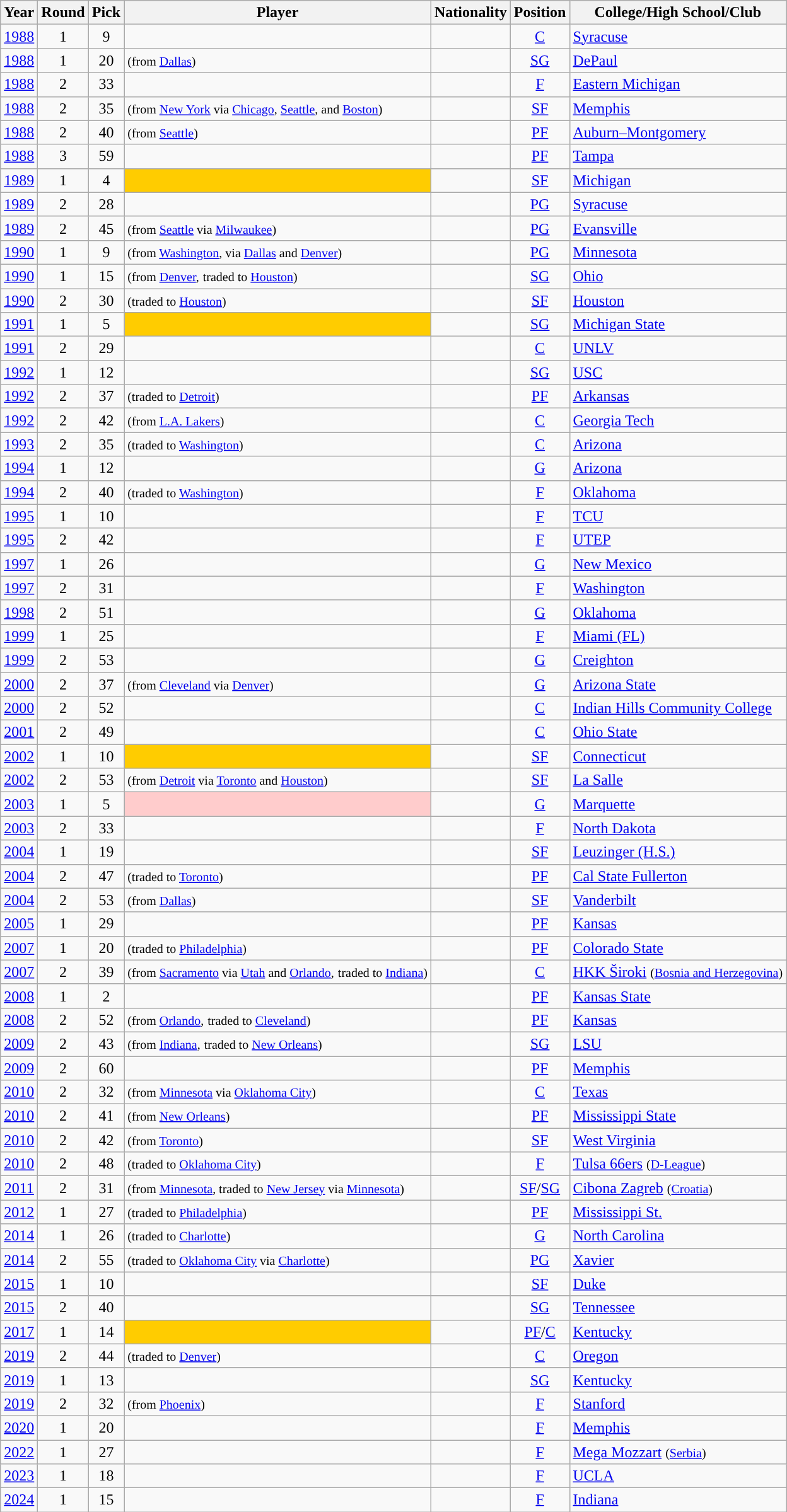<table class="wikitable sortable">
<tr>
<th>Year</th>
<th>Round</th>
<th>Pick</th>
<th>Player</th>
<th>Nationality</th>
<th>Position</th>
<th>College/High School/Club</th>
</tr>
<tr>
<td align=center><a href='#'>1988</a></td>
<td align=center>1</td>
<td align=center>9</td>
<td></td>
<td></td>
<td align=center><a href='#'>C</a></td>
<td><a href='#'>Syracuse</a></td>
</tr>
<tr>
<td align=center><a href='#'>1988</a></td>
<td align=center>1</td>
<td align=center>20</td>
<td> <small>(from <a href='#'>Dallas</a>)</small></td>
<td></td>
<td align=center><a href='#'>SG</a></td>
<td><a href='#'>DePaul</a></td>
</tr>
<tr>
<td align=center><a href='#'>1988</a></td>
<td align=center>2</td>
<td align=center>33</td>
<td></td>
<td></td>
<td align=center><a href='#'>F</a></td>
<td><a href='#'>Eastern Michigan</a></td>
</tr>
<tr>
<td align=center><a href='#'>1988</a></td>
<td align=center>2</td>
<td align=center>35</td>
<td> <small>(from <a href='#'>New York</a> via <a href='#'>Chicago</a>, <a href='#'>Seattle</a>, and <a href='#'>Boston</a>)</small></td>
<td></td>
<td align=center><a href='#'>SF</a></td>
<td><a href='#'>Memphis</a></td>
</tr>
<tr>
<td align=center><a href='#'>1988</a></td>
<td align=center>2</td>
<td align=center>40</td>
<td> <small>(from <a href='#'>Seattle</a>)</small></td>
<td></td>
<td align=center><a href='#'>PF</a></td>
<td><a href='#'>Auburn–Montgomery</a></td>
</tr>
<tr>
<td align=center><a href='#'>1988</a></td>
<td align=center>3</td>
<td align=center>59</td>
<td></td>
<td></td>
<td align=center><a href='#'>PF</a></td>
<td><a href='#'>Tampa</a></td>
</tr>
<tr>
<td align=center><a href='#'>1989</a></td>
<td align=center>1</td>
<td align=center>4</td>
<td bgcolor="FFCC00"></td>
<td></td>
<td align=center><a href='#'>SF</a></td>
<td><a href='#'>Michigan</a></td>
</tr>
<tr>
<td align=center><a href='#'>1989</a></td>
<td align=center>2</td>
<td align=center>28</td>
<td></td>
<td></td>
<td align=center><a href='#'>PG</a></td>
<td><a href='#'>Syracuse</a></td>
</tr>
<tr>
<td align=center><a href='#'>1989</a></td>
<td align=center>2</td>
<td align=center>45</td>
<td> <small>(from <a href='#'>Seattle</a> via <a href='#'>Milwaukee</a>)</small></td>
<td></td>
<td align=center><a href='#'>PG</a></td>
<td><a href='#'>Evansville</a></td>
</tr>
<tr>
<td align=center><a href='#'>1990</a></td>
<td align=center>1</td>
<td align=center>9</td>
<td> <small>(from <a href='#'>Washington</a>, via <a href='#'>Dallas</a> and <a href='#'>Denver</a>)</small></td>
<td></td>
<td align=center><a href='#'>PG</a></td>
<td><a href='#'>Minnesota</a></td>
</tr>
<tr>
<td align=center><a href='#'>1990</a></td>
<td align=center>1</td>
<td align=center>15</td>
<td> <small>(from <a href='#'>Denver</a>,</small> <small>traded to <a href='#'>Houston</a>)</small></td>
<td></td>
<td align=center><a href='#'>SG</a></td>
<td><a href='#'>Ohio</a></td>
</tr>
<tr>
<td align=center><a href='#'>1990</a></td>
<td align=center>2</td>
<td align=center>30</td>
<td> <small>(traded to <a href='#'>Houston</a>)</small></td>
<td></td>
<td align=center><a href='#'>SF</a></td>
<td><a href='#'>Houston</a></td>
</tr>
<tr>
<td align=center><a href='#'>1991</a></td>
<td align=center>1</td>
<td align=center>5</td>
<td bgcolor="FFCC00"></td>
<td></td>
<td align=center><a href='#'>SG</a></td>
<td><a href='#'>Michigan State</a></td>
</tr>
<tr>
<td align=center><a href='#'>1991</a></td>
<td align=center>2</td>
<td align=center>29</td>
<td></td>
<td></td>
<td align=center><a href='#'>C</a></td>
<td><a href='#'>UNLV</a></td>
</tr>
<tr>
<td align=center><a href='#'>1992</a></td>
<td align=center>1</td>
<td align=center>12</td>
<td></td>
<td></td>
<td align=center><a href='#'>SG</a></td>
<td><a href='#'>USC</a></td>
</tr>
<tr>
<td align=center><a href='#'>1992</a></td>
<td align=center>2</td>
<td align=center>37</td>
<td> <small>(traded to <a href='#'>Detroit</a>)</small></td>
<td></td>
<td align=center><a href='#'>PF</a></td>
<td><a href='#'>Arkansas</a></td>
</tr>
<tr>
<td align=center><a href='#'>1992</a></td>
<td align=center>2</td>
<td align=center>42</td>
<td> <small>(from <a href='#'>L.A. Lakers</a>)</small></td>
<td></td>
<td align=center><a href='#'>C</a></td>
<td><a href='#'>Georgia Tech</a></td>
</tr>
<tr>
<td align=center><a href='#'>1993</a></td>
<td align=center>2</td>
<td align=center>35</td>
<td> <small>(traded to <a href='#'>Washington</a>)</small></td>
<td></td>
<td align=center><a href='#'>C</a></td>
<td><a href='#'>Arizona</a></td>
</tr>
<tr>
<td align=center><a href='#'>1994</a></td>
<td align=center>1</td>
<td align=center>12</td>
<td></td>
<td></td>
<td align=center><a href='#'>G</a></td>
<td><a href='#'>Arizona</a></td>
</tr>
<tr>
<td align=center><a href='#'>1994</a></td>
<td align=center>2</td>
<td align=center>40</td>
<td> <small>(traded to <a href='#'>Washington</a>)</small></td>
<td></td>
<td align=center><a href='#'>F</a></td>
<td><a href='#'>Oklahoma</a></td>
</tr>
<tr>
<td align=center><a href='#'>1995</a></td>
<td align=center>1</td>
<td align=center>10</td>
<td></td>
<td></td>
<td align=center><a href='#'>F</a></td>
<td><a href='#'>TCU</a></td>
</tr>
<tr>
<td align=center><a href='#'>1995</a></td>
<td align=center>2</td>
<td align=center>42</td>
<td></td>
<td></td>
<td align=center><a href='#'>F</a></td>
<td><a href='#'>UTEP</a></td>
</tr>
<tr>
<td align=center><a href='#'>1997</a></td>
<td align=center>1</td>
<td align=center>26</td>
<td></td>
<td></td>
<td align=center><a href='#'>G</a></td>
<td><a href='#'>New Mexico</a></td>
</tr>
<tr>
<td align=center><a href='#'>1997</a></td>
<td align=center>2</td>
<td align=center>31</td>
<td></td>
<td></td>
<td align=center><a href='#'>F</a></td>
<td><a href='#'>Washington</a></td>
</tr>
<tr>
<td align=center><a href='#'>1998</a></td>
<td align=center>2</td>
<td align=center>51</td>
<td></td>
<td></td>
<td align=center><a href='#'>G</a></td>
<td><a href='#'>Oklahoma</a></td>
</tr>
<tr>
<td align=center><a href='#'>1999</a></td>
<td align=center>1</td>
<td align=center>25</td>
<td></td>
<td></td>
<td align=center><a href='#'>F</a></td>
<td><a href='#'>Miami (FL)</a></td>
</tr>
<tr>
<td align=center><a href='#'>1999</a></td>
<td align=center>2</td>
<td align=center>53</td>
<td></td>
<td></td>
<td align=center><a href='#'>G</a></td>
<td><a href='#'>Creighton</a></td>
</tr>
<tr>
<td align=center><a href='#'>2000</a></td>
<td align=center>2</td>
<td align=center>37</td>
<td> <small>(from <a href='#'>Cleveland</a> via <a href='#'>Denver</a>)</small></td>
<td></td>
<td align=center><a href='#'>G</a></td>
<td><a href='#'>Arizona State</a></td>
</tr>
<tr>
<td align=center><a href='#'>2000</a></td>
<td align=center>2</td>
<td align=center>52</td>
<td></td>
<td></td>
<td align=center><a href='#'>C</a></td>
<td><a href='#'>Indian Hills Community College</a></td>
</tr>
<tr>
<td align=center><a href='#'>2001</a></td>
<td align=center>2</td>
<td align=center>49</td>
<td></td>
<td></td>
<td align=center><a href='#'>C</a></td>
<td><a href='#'>Ohio State</a></td>
</tr>
<tr>
<td align=center><a href='#'>2002</a></td>
<td align=center>1</td>
<td align=center>10</td>
<td bgcolor="FFCC00"></td>
<td></td>
<td align=center><a href='#'>SF</a></td>
<td><a href='#'>Connecticut</a></td>
</tr>
<tr>
<td align=center><a href='#'>2002</a></td>
<td align=center>2</td>
<td align=center>53</td>
<td> <small>(from <a href='#'>Detroit</a> via <a href='#'>Toronto</a> and <a href='#'>Houston</a>)</small></td>
<td></td>
<td align=center><a href='#'>SF</a></td>
<td><a href='#'>La Salle</a></td>
</tr>
<tr>
<td align=center><a href='#'>2003</a></td>
<td align=center>1</td>
<td align=center>5</td>
<td bgcolor="FFCCCC"></td>
<td></td>
<td align=center><a href='#'>G</a></td>
<td><a href='#'>Marquette</a></td>
</tr>
<tr>
<td align=center><a href='#'>2003</a></td>
<td align=center>2</td>
<td align=center>33</td>
<td></td>
<td></td>
<td align=center><a href='#'>F</a></td>
<td><a href='#'>North Dakota</a></td>
</tr>
<tr>
<td align=center><a href='#'>2004</a></td>
<td align=center>1</td>
<td align=center>19</td>
<td></td>
<td></td>
<td align=center><a href='#'>SF</a></td>
<td><a href='#'>Leuzinger (H.S.)</a></td>
</tr>
<tr>
<td align=center><a href='#'>2004</a></td>
<td align=center>2</td>
<td align=center>47</td>
<td> <small>(traded to <a href='#'>Toronto</a>)</small></td>
<td></td>
<td align=center><a href='#'>PF</a></td>
<td><a href='#'>Cal State Fullerton</a></td>
</tr>
<tr>
<td align=center><a href='#'>2004</a></td>
<td align=center>2</td>
<td align=center>53</td>
<td> <small>(from <a href='#'>Dallas</a>)</small></td>
<td></td>
<td align=center><a href='#'>SF</a></td>
<td><a href='#'>Vanderbilt</a></td>
</tr>
<tr>
<td align=center><a href='#'>2005</a></td>
<td align=center>1</td>
<td align=center>29</td>
<td></td>
<td></td>
<td align=center><a href='#'>PF</a></td>
<td><a href='#'>Kansas</a></td>
</tr>
<tr>
<td align=center><a href='#'>2007</a></td>
<td align=center>1</td>
<td align=center>20</td>
<td> <small>(traded to <a href='#'>Philadelphia</a>)</small></td>
<td></td>
<td align=center><a href='#'>PF</a></td>
<td><a href='#'>Colorado State</a></td>
</tr>
<tr>
<td align=center><a href='#'>2007</a></td>
<td align=center>2</td>
<td align=center>39</td>
<td> <small>(from <a href='#'>Sacramento</a> via <a href='#'>Utah</a> and <a href='#'>Orlando</a>,</small> <small>traded to <a href='#'>Indiana</a>)</small></td>
<td></td>
<td align=center><a href='#'>C</a></td>
<td><a href='#'>HKK Široki</a> <small>(<a href='#'>Bosnia and Herzegovina</a>)</small></td>
</tr>
<tr>
<td align=center><a href='#'>2008</a></td>
<td align=center>1</td>
<td align=center>2</td>
<td></td>
<td></td>
<td align=center><a href='#'>PF</a></td>
<td><a href='#'>Kansas State</a></td>
</tr>
<tr>
<td align=center><a href='#'>2008</a></td>
<td align=center>2</td>
<td align=center>52</td>
<td> <small>(from <a href='#'>Orlando</a>,</small> <small>traded to <a href='#'>Cleveland</a>)</small></td>
<td></td>
<td align=center><a href='#'>PF</a></td>
<td><a href='#'>Kansas</a></td>
</tr>
<tr>
<td align=center><a href='#'>2009</a></td>
<td align=center>2</td>
<td align=center>43</td>
<td> <small>(from <a href='#'>Indiana</a>,</small> <small>traded to <a href='#'>New Orleans</a>)</small></td>
<td></td>
<td align=center><a href='#'>SG</a></td>
<td><a href='#'>LSU</a></td>
</tr>
<tr>
<td align=center><a href='#'>2009</a></td>
<td align=center>2</td>
<td align=center>60</td>
<td></td>
<td></td>
<td align=center><a href='#'>PF</a></td>
<td><a href='#'>Memphis</a></td>
</tr>
<tr>
<td align=center><a href='#'>2010</a></td>
<td align=center>2</td>
<td align=center>32</td>
<td> <small>(from <a href='#'>Minnesota</a> via <a href='#'>Oklahoma City</a>)</small></td>
<td></td>
<td align=center><a href='#'>C</a></td>
<td><a href='#'>Texas</a></td>
</tr>
<tr>
<td align=center><a href='#'>2010</a></td>
<td align=center>2</td>
<td align=center>41</td>
<td> <small>(from <a href='#'>New Orleans</a>)</small></td>
<td></td>
<td align=center><a href='#'>PF</a></td>
<td><a href='#'>Mississippi State</a></td>
</tr>
<tr>
<td align=center><a href='#'>2010</a></td>
<td align=center>2</td>
<td align=center>42</td>
<td> <small>(from <a href='#'>Toronto</a>)</small></td>
<td></td>
<td align=center><a href='#'>SF</a></td>
<td><a href='#'>West Virginia</a></td>
</tr>
<tr>
<td align=center><a href='#'>2010</a></td>
<td align=center>2</td>
<td align=center>48</td>
<td> <small>(traded to <a href='#'>Oklahoma City</a>)</small></td>
<td></td>
<td align=center><a href='#'>F</a></td>
<td><a href='#'>Tulsa 66ers</a> <small>(<a href='#'>D-League</a>)</small></td>
</tr>
<tr>
<td align=center><a href='#'>2011</a></td>
<td align=center>2</td>
<td align=center>31</td>
<td> <small>(from <a href='#'>Minnesota</a>, traded to <a href='#'>New Jersey</a> via <a href='#'>Minnesota</a>)</small></td>
<td></td>
<td align=center><a href='#'>SF</a>/<a href='#'>SG</a></td>
<td><a href='#'>Cibona Zagreb</a> <small>(<a href='#'>Croatia</a>)</small></td>
</tr>
<tr>
<td align=center><a href='#'>2012</a></td>
<td align=center>1</td>
<td align=center>27</td>
<td> <small>(traded to <a href='#'>Philadelphia</a>)</small></td>
<td></td>
<td align=center><a href='#'>PF</a></td>
<td><a href='#'>Mississippi St.</a></td>
</tr>
<tr>
<td align=center><a href='#'>2014</a></td>
<td align=center>1</td>
<td align=center>26</td>
<td> <small>(traded to <a href='#'>Charlotte</a>)</small></td>
<td></td>
<td align=center><a href='#'>G</a></td>
<td><a href='#'>North Carolina</a></td>
</tr>
<tr>
<td align=center><a href='#'>2014</a></td>
<td align=center>2</td>
<td align=center>55</td>
<td> <small>(traded to <a href='#'>Oklahoma City</a> via <a href='#'>Charlotte</a>)</small></td>
<td></td>
<td align=center><a href='#'>PG</a></td>
<td><a href='#'>Xavier</a></td>
</tr>
<tr>
<td align=center><a href='#'>2015</a></td>
<td align=center>1</td>
<td align=center>10</td>
<td></td>
<td></td>
<td align=center><a href='#'>SF</a></td>
<td><a href='#'>Duke</a></td>
</tr>
<tr>
<td align=center><a href='#'>2015</a></td>
<td align=center>2</td>
<td align=center>40</td>
<td></td>
<td></td>
<td align=center><a href='#'>SG</a></td>
<td><a href='#'>Tennessee</a></td>
</tr>
<tr>
<td align=center><a href='#'>2017</a></td>
<td align=center>1</td>
<td align=center>14</td>
<td bgcolor="FFCC00"></td>
<td></td>
<td align=center><a href='#'>PF</a>/<a href='#'>C</a></td>
<td><a href='#'>Kentucky</a></td>
</tr>
<tr>
<td align=center><a href='#'>2019</a></td>
<td align=center>2</td>
<td align=center>44</td>
<td> <small>(traded to <a href='#'>Denver</a>)</small></td>
<td></td>
<td align=center><a href='#'>C</a></td>
<td><a href='#'>Oregon</a></td>
</tr>
<tr>
<td align=center><a href='#'>2019</a></td>
<td align=center>1</td>
<td align=center>13</td>
<td></td>
<td></td>
<td align=center><a href='#'>SG</a></td>
<td><a href='#'>Kentucky</a></td>
</tr>
<tr>
<td align=center><a href='#'>2019</a></td>
<td align=center>2</td>
<td align=center>32</td>
<td> <small>(from <a href='#'>Phoenix</a>)</small></td>
<td></td>
<td align=center><a href='#'>F</a></td>
<td><a href='#'>Stanford</a></td>
</tr>
<tr>
<td align=center><a href='#'>2020</a></td>
<td align=center>1</td>
<td align=center>20</td>
<td></td>
<td></td>
<td align=center><a href='#'>F</a></td>
<td><a href='#'>Memphis</a></td>
</tr>
<tr>
<td align=center><a href='#'>2022</a></td>
<td align=center>1</td>
<td align=center>27</td>
<td></td>
<td></td>
<td align=center><a href='#'>F</a></td>
<td><a href='#'>Mega Mozzart</a> <small>(<a href='#'>Serbia</a>)</small></td>
</tr>
<tr>
<td align=center><a href='#'>2023</a></td>
<td align=center>1</td>
<td align=center>18</td>
<td></td>
<td></td>
<td align=center><a href='#'>F</a></td>
<td><a href='#'>UCLA</a></td>
</tr>
<tr>
<td align=center><a href='#'>2024</a></td>
<td align=center>1</td>
<td align=center>15</td>
<td></td>
<td></td>
<td align=center><a href='#'>F</a></td>
<td><a href='#'>Indiana</a></td>
</tr>
</table>
